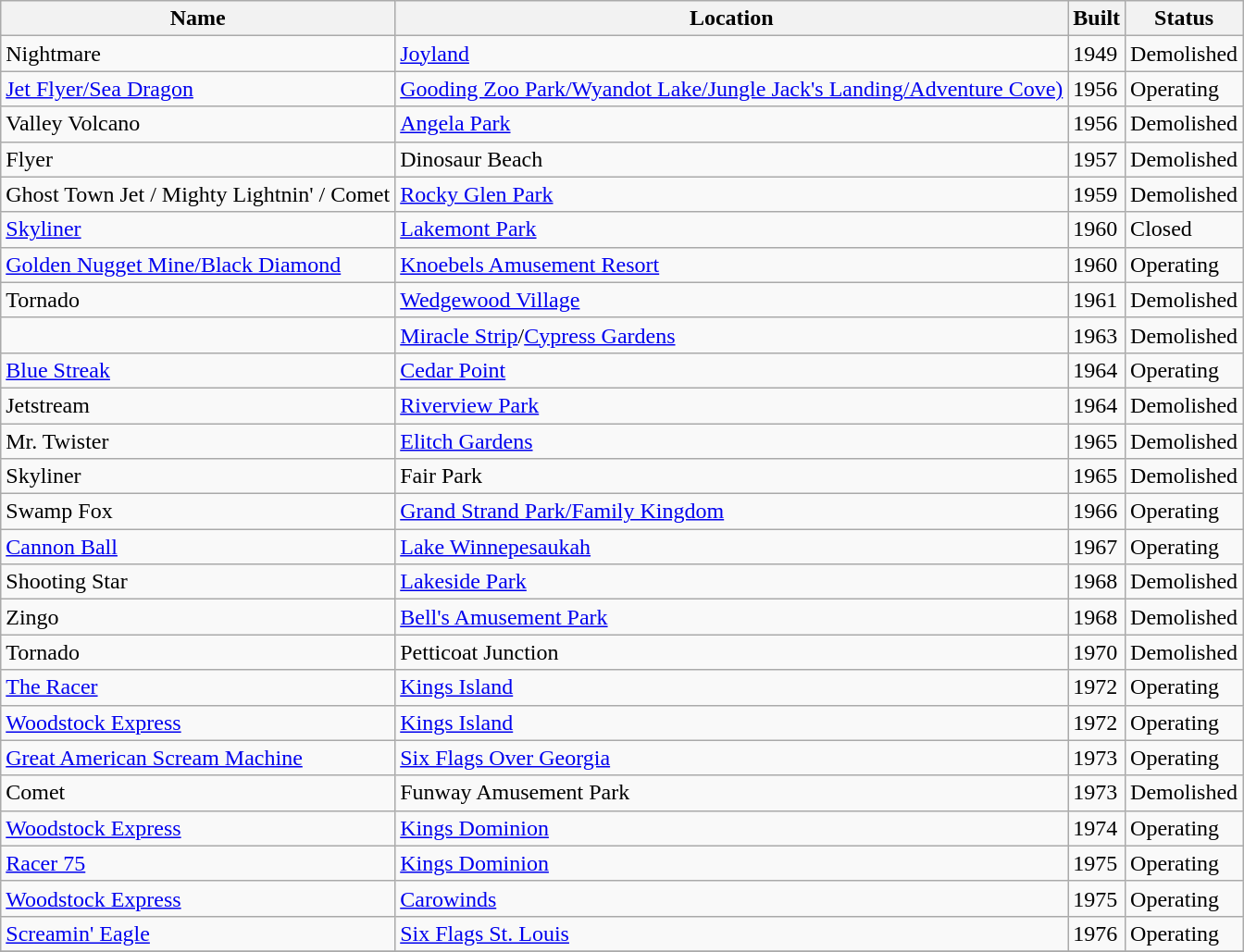<table class="wikitable sortable">
<tr>
<th>Name</th>
<th>Location</th>
<th>Built</th>
<th>Status</th>
</tr>
<tr>
<td>Nightmare</td>
<td><a href='#'>Joyland</a></td>
<td>1949</td>
<td>Demolished</td>
</tr>
<tr>
<td><a href='#'>Jet Flyer/Sea Dragon</a></td>
<td><a href='#'>Gooding Zoo Park/Wyandot Lake/Jungle Jack's Landing/Adventure Cove)</a></td>
<td>1956</td>
<td>Operating</td>
</tr>
<tr>
<td>Valley Volcano</td>
<td><a href='#'>Angela Park</a></td>
<td>1956</td>
<td>Demolished</td>
</tr>
<tr>
<td>Flyer</td>
<td>Dinosaur Beach</td>
<td>1957</td>
<td>Demolished</td>
</tr>
<tr>
<td>Ghost Town Jet / Mighty Lightnin' / Comet</td>
<td><a href='#'>Rocky Glen Park</a></td>
<td>1959</td>
<td>Demolished</td>
</tr>
<tr>
<td><a href='#'>Skyliner</a></td>
<td><a href='#'>Lakemont Park</a></td>
<td>1960</td>
<td>Closed</td>
</tr>
<tr>
<td><a href='#'>Golden Nugget Mine/Black Diamond</a></td>
<td><a href='#'>Knoebels Amusement Resort</a></td>
<td>1960</td>
<td>Operating</td>
</tr>
<tr>
<td>Tornado</td>
<td><a href='#'>Wedgewood Village</a></td>
<td>1961</td>
<td>Demolished</td>
</tr>
<tr>
<td></td>
<td><a href='#'>Miracle Strip</a>/<a href='#'>Cypress Gardens</a></td>
<td>1963</td>
<td>Demolished</td>
</tr>
<tr>
<td><a href='#'>Blue Streak</a></td>
<td><a href='#'>Cedar Point</a></td>
<td>1964</td>
<td>Operating</td>
</tr>
<tr>
<td>Jetstream</td>
<td><a href='#'>Riverview Park</a></td>
<td>1964</td>
<td>Demolished</td>
</tr>
<tr>
<td>Mr. Twister</td>
<td><a href='#'>Elitch Gardens</a></td>
<td>1965</td>
<td>Demolished</td>
</tr>
<tr>
<td>Skyliner</td>
<td>Fair Park</td>
<td>1965</td>
<td>Demolished</td>
</tr>
<tr>
<td>Swamp Fox</td>
<td><a href='#'>Grand Strand Park/Family Kingdom</a></td>
<td>1966</td>
<td>Operating</td>
</tr>
<tr>
<td><a href='#'>Cannon Ball</a></td>
<td><a href='#'>Lake Winnepesaukah</a></td>
<td>1967</td>
<td>Operating</td>
</tr>
<tr>
<td>Shooting Star</td>
<td><a href='#'>Lakeside Park</a></td>
<td>1968</td>
<td>Demolished</td>
</tr>
<tr>
<td>Zingo</td>
<td><a href='#'>Bell's Amusement Park</a></td>
<td>1968</td>
<td>Demolished</td>
</tr>
<tr>
<td>Tornado</td>
<td>Petticoat Junction</td>
<td>1970</td>
<td>Demolished</td>
</tr>
<tr>
<td><a href='#'>The Racer</a></td>
<td><a href='#'>Kings Island</a></td>
<td>1972</td>
<td>Operating</td>
</tr>
<tr>
<td><a href='#'>Woodstock Express</a></td>
<td><a href='#'>Kings Island</a></td>
<td>1972</td>
<td>Operating</td>
</tr>
<tr>
<td><a href='#'>Great American Scream Machine</a></td>
<td><a href='#'>Six Flags Over Georgia</a></td>
<td>1973</td>
<td>Operating</td>
</tr>
<tr>
<td>Comet</td>
<td>Funway Amusement Park</td>
<td>1973</td>
<td>Demolished</td>
</tr>
<tr>
<td><a href='#'>Woodstock Express</a></td>
<td><a href='#'>Kings Dominion</a></td>
<td>1974</td>
<td>Operating</td>
</tr>
<tr>
<td><a href='#'>Racer 75</a></td>
<td><a href='#'>Kings Dominion</a></td>
<td>1975</td>
<td>Operating</td>
</tr>
<tr>
<td><a href='#'>Woodstock Express</a></td>
<td><a href='#'>Carowinds</a></td>
<td>1975</td>
<td>Operating</td>
</tr>
<tr>
<td><a href='#'>Screamin' Eagle</a></td>
<td><a href='#'>Six Flags St. Louis</a></td>
<td>1976</td>
<td>Operating</td>
</tr>
<tr>
</tr>
</table>
